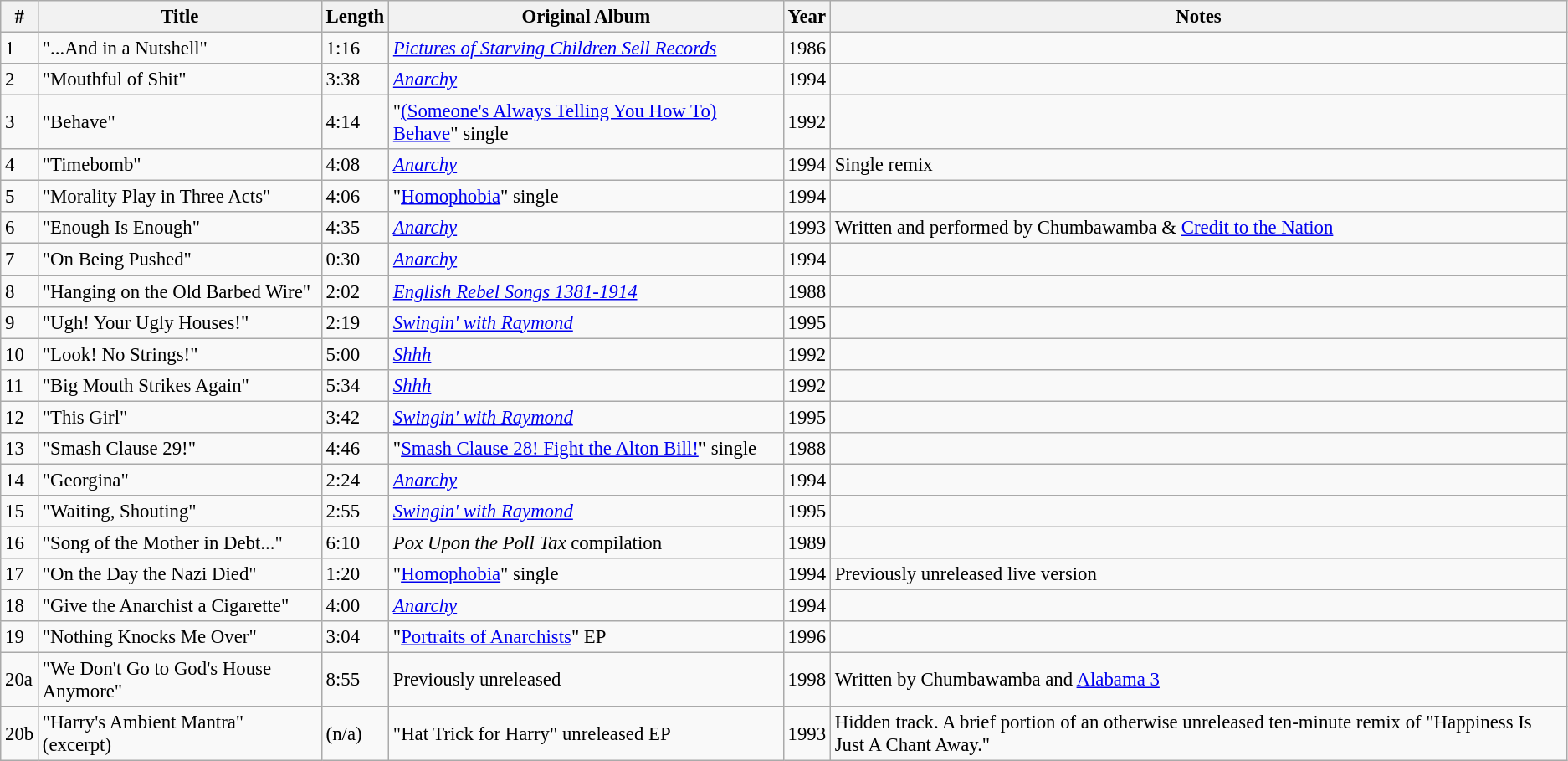<table class="wikitable" style="font-size: 95%;">
<tr>
<th>#</th>
<th>Title</th>
<th>Length</th>
<th>Original Album</th>
<th>Year</th>
<th>Notes</th>
</tr>
<tr>
<td>1</td>
<td>"...And in a Nutshell"</td>
<td>1:16</td>
<td><em><a href='#'>Pictures of Starving Children Sell Records</a></em></td>
<td>1986</td>
<td></td>
</tr>
<tr>
<td>2</td>
<td>"Mouthful of Shit"</td>
<td>3:38</td>
<td><em><a href='#'>Anarchy</a></em></td>
<td>1994</td>
<td></td>
</tr>
<tr>
<td>3</td>
<td>"Behave"</td>
<td>4:14</td>
<td>"<a href='#'>(Someone's Always Telling You How To) Behave</a>" single</td>
<td>1992</td>
<td></td>
</tr>
<tr>
<td>4</td>
<td>"Timebomb"</td>
<td>4:08</td>
<td><em><a href='#'>Anarchy</a></em></td>
<td>1994</td>
<td>Single remix</td>
</tr>
<tr>
<td>5</td>
<td>"Morality Play in Three Acts"</td>
<td>4:06</td>
<td>"<a href='#'>Homophobia</a>" single</td>
<td>1994</td>
<td></td>
</tr>
<tr>
<td>6</td>
<td>"Enough Is Enough"</td>
<td>4:35</td>
<td><em><a href='#'>Anarchy</a></em></td>
<td>1993</td>
<td>Written and performed by Chumbawamba & <a href='#'>Credit to the Nation</a></td>
</tr>
<tr>
<td>7</td>
<td>"On Being Pushed"</td>
<td>0:30</td>
<td><em><a href='#'>Anarchy</a></em></td>
<td>1994</td>
<td></td>
</tr>
<tr>
<td>8</td>
<td>"Hanging on the Old Barbed Wire"</td>
<td>2:02</td>
<td><em><a href='#'>English Rebel Songs 1381-1914</a></em></td>
<td>1988</td>
<td></td>
</tr>
<tr>
<td>9</td>
<td>"Ugh! Your Ugly Houses!"</td>
<td>2:19</td>
<td><em><a href='#'>Swingin' with Raymond</a></em></td>
<td>1995</td>
<td></td>
</tr>
<tr>
<td>10</td>
<td>"Look! No Strings!"</td>
<td>5:00</td>
<td><em><a href='#'>Shhh</a></em></td>
<td>1992</td>
<td></td>
</tr>
<tr>
<td>11</td>
<td>"Big Mouth Strikes Again"</td>
<td>5:34</td>
<td><em><a href='#'>Shhh</a></em></td>
<td>1992</td>
<td></td>
</tr>
<tr>
<td>12</td>
<td>"This Girl"</td>
<td>3:42</td>
<td><em><a href='#'>Swingin' with Raymond</a></em></td>
<td>1995</td>
<td></td>
</tr>
<tr>
<td>13</td>
<td>"Smash Clause 29!"</td>
<td>4:46</td>
<td>"<a href='#'>Smash Clause 28! Fight the Alton Bill!</a>" single</td>
<td>1988</td>
<td></td>
</tr>
<tr>
<td>14</td>
<td>"Georgina"</td>
<td>2:24</td>
<td><em><a href='#'>Anarchy</a></em></td>
<td>1994</td>
<td></td>
</tr>
<tr>
<td>15</td>
<td>"Waiting, Shouting"</td>
<td>2:55</td>
<td><em><a href='#'>Swingin' with Raymond</a></em></td>
<td>1995</td>
<td></td>
</tr>
<tr>
<td>16</td>
<td>"Song of the Mother in Debt..."</td>
<td>6:10</td>
<td><em>Pox Upon the Poll Tax</em> compilation</td>
<td>1989</td>
<td></td>
</tr>
<tr>
<td>17</td>
<td>"On the Day the Nazi Died"</td>
<td>1:20</td>
<td>"<a href='#'>Homophobia</a>" single</td>
<td>1994</td>
<td>Previously unreleased live version</td>
</tr>
<tr>
<td>18</td>
<td>"Give the Anarchist a Cigarette"</td>
<td>4:00</td>
<td><em><a href='#'>Anarchy</a></em></td>
<td>1994</td>
<td></td>
</tr>
<tr>
<td>19</td>
<td>"Nothing Knocks Me Over"</td>
<td>3:04</td>
<td>"<a href='#'>Portraits of Anarchists</a>" EP</td>
<td>1996</td>
<td></td>
</tr>
<tr>
<td>20a</td>
<td>"We Don't Go to God's House Anymore"</td>
<td>8:55</td>
<td>Previously unreleased</td>
<td>1998</td>
<td>Written by Chumbawamba and <a href='#'>Alabama 3</a></td>
</tr>
<tr>
<td>20b</td>
<td>"Harry's Ambient Mantra" (excerpt)</td>
<td>(n/a)</td>
<td>"Hat Trick for Harry" unreleased EP</td>
<td>1993</td>
<td>Hidden track.  A brief portion of an otherwise unreleased ten-minute remix of "Happiness Is Just A Chant Away."</td>
</tr>
</table>
